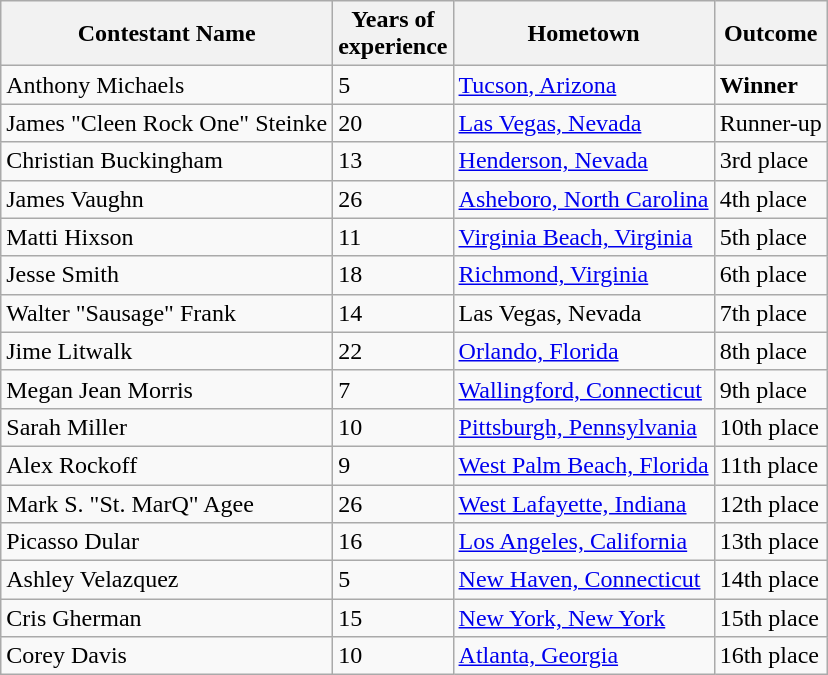<table class="wikitable sortable">
<tr>
<th>Contestant Name</th>
<th>Years of<br>experience</th>
<th>Hometown</th>
<th>Outcome</th>
</tr>
<tr>
<td>Anthony Michaels</td>
<td>5</td>
<td><a href='#'>Tucson, Arizona</a></td>
<td><strong>Winner</strong></td>
</tr>
<tr>
<td>James "Cleen Rock One" Steinke</td>
<td>20</td>
<td><a href='#'>Las Vegas, Nevada</a></td>
<td>Runner-up</td>
</tr>
<tr>
<td>Christian Buckingham</td>
<td>13</td>
<td><a href='#'>Henderson, Nevada</a></td>
<td>3rd place</td>
</tr>
<tr>
<td>James Vaughn</td>
<td>26</td>
<td><a href='#'>Asheboro, North Carolina</a></td>
<td>4th place</td>
</tr>
<tr>
<td>Matti Hixson</td>
<td>11</td>
<td><a href='#'>Virginia Beach, Virginia</a></td>
<td>5th place</td>
</tr>
<tr>
<td>Jesse Smith</td>
<td>18</td>
<td><a href='#'>Richmond, Virginia</a></td>
<td>6th place</td>
</tr>
<tr>
<td>Walter "Sausage" Frank</td>
<td>14</td>
<td>Las Vegas, Nevada</td>
<td>7th place</td>
</tr>
<tr>
<td>Jime Litwalk</td>
<td>22</td>
<td><a href='#'>Orlando, Florida</a></td>
<td>8th place</td>
</tr>
<tr>
<td>Megan Jean Morris</td>
<td>7</td>
<td><a href='#'>Wallingford, Connecticut</a></td>
<td>9th place</td>
</tr>
<tr>
<td>Sarah Miller</td>
<td>10</td>
<td><a href='#'>Pittsburgh, Pennsylvania</a></td>
<td>10th place</td>
</tr>
<tr>
<td>Alex Rockoff</td>
<td>9</td>
<td><a href='#'>West Palm Beach, Florida</a></td>
<td>11th place</td>
</tr>
<tr>
<td>Mark S. "St. MarQ" Agee</td>
<td>26</td>
<td><a href='#'>West Lafayette, Indiana</a></td>
<td>12th place</td>
</tr>
<tr>
<td>Picasso Dular</td>
<td>16</td>
<td><a href='#'>Los Angeles, California</a></td>
<td>13th place</td>
</tr>
<tr>
<td>Ashley Velazquez</td>
<td>5</td>
<td><a href='#'>New Haven, Connecticut</a></td>
<td>14th place</td>
</tr>
<tr>
<td>Cris Gherman</td>
<td>15</td>
<td><a href='#'>New York, New York</a></td>
<td>15th place</td>
</tr>
<tr>
<td>Corey Davis</td>
<td>10</td>
<td><a href='#'>Atlanta, Georgia</a></td>
<td>16th place</td>
</tr>
</table>
